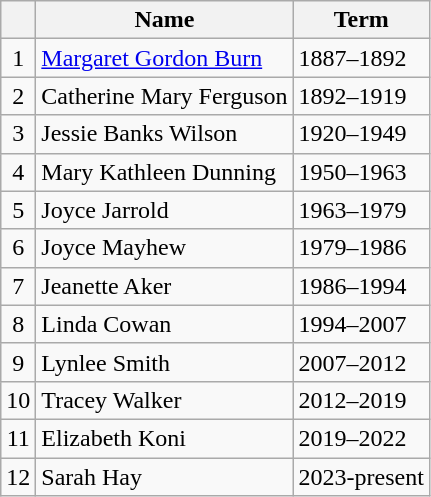<table class="wikitable">
<tr>
<th></th>
<th>Name</th>
<th>Term</th>
</tr>
<tr>
<td align=center>1</td>
<td><a href='#'>Margaret Gordon Burn</a></td>
<td>1887–1892</td>
</tr>
<tr>
<td align=center>2</td>
<td>Catherine Mary Ferguson</td>
<td>1892–1919</td>
</tr>
<tr>
<td align=center>3</td>
<td>Jessie Banks Wilson</td>
<td>1920–1949</td>
</tr>
<tr>
<td align=center>4</td>
<td>Mary Kathleen Dunning</td>
<td>1950–1963</td>
</tr>
<tr>
<td align=center>5</td>
<td>Joyce Jarrold</td>
<td>1963–1979</td>
</tr>
<tr>
<td align=center>6</td>
<td>Joyce Mayhew</td>
<td>1979–1986</td>
</tr>
<tr>
<td align=center>7</td>
<td>Jeanette Aker</td>
<td>1986–1994</td>
</tr>
<tr>
<td align=center>8</td>
<td>Linda Cowan</td>
<td>1994–2007</td>
</tr>
<tr>
<td align=center>9</td>
<td>Lynlee Smith</td>
<td>2007–2012</td>
</tr>
<tr>
<td align=center>10</td>
<td>Tracey Walker</td>
<td>2012–2019</td>
</tr>
<tr>
<td align=center>11</td>
<td>Elizabeth Koni</td>
<td>2019–2022</td>
</tr>
<tr>
<td align=centre>12</td>
<td>Sarah Hay</td>
<td>2023-present</td>
</tr>
</table>
